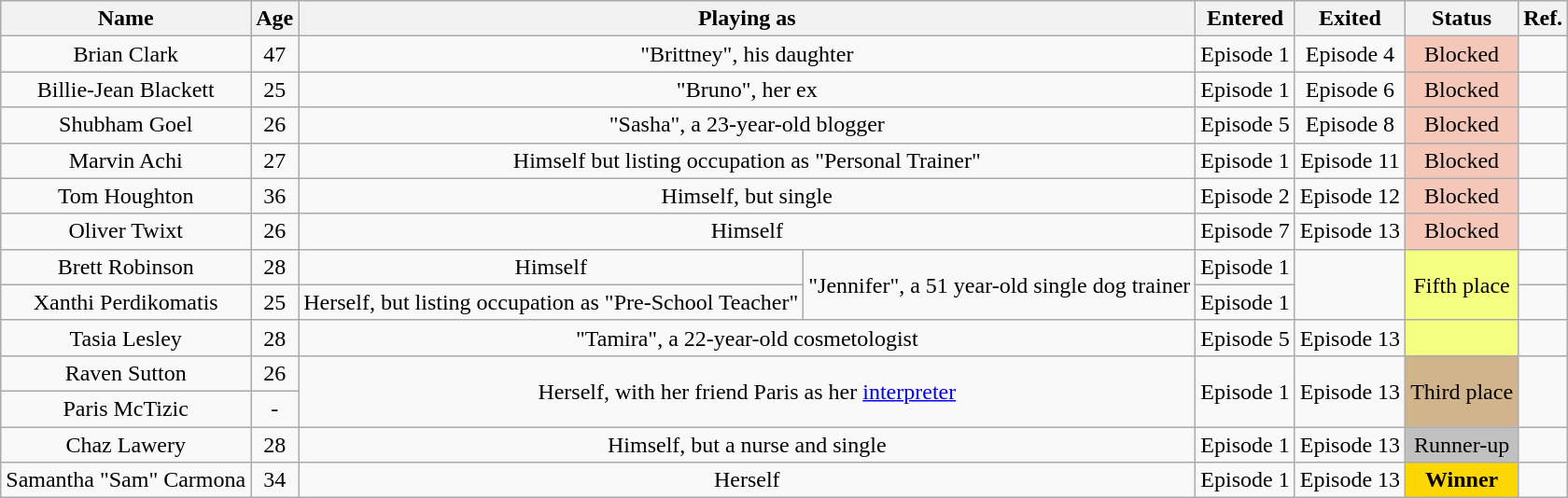<table class="wikitable" style="text-align:center;">
<tr>
<th>Name</th>
<th>Age</th>
<th colspan=2>Playing as</th>
<th>Entered</th>
<th>Exited</th>
<th>Status</th>
<th>Ref.</th>
</tr>
<tr>
<td>Brian Clark</td>
<td>47</td>
<td colspan=2>"Brittney", his daughter</td>
<td>Episode 1</td>
<td>Episode 4</td>
<td style="background:#f4c7b8;">Blocked</td>
<td></td>
</tr>
<tr>
<td>Billie-Jean Blackett</td>
<td>25</td>
<td colspan=2>"Bruno", her ex</td>
<td>Episode 1</td>
<td>Episode 6</td>
<td style="background:#f4c7b8;">Blocked</td>
<td></td>
</tr>
<tr>
<td>Shubham Goel</td>
<td>26</td>
<td colspan=2>"Sasha", a 23-year-old blogger</td>
<td>Episode 5</td>
<td>Episode 8</td>
<td style="background:#f4c7b8;">Blocked</td>
<td></td>
</tr>
<tr>
<td>Marvin Achi</td>
<td>27</td>
<td colspan=2>Himself but listing occupation as "Personal Trainer"</td>
<td>Episode 1</td>
<td>Episode 11</td>
<td style="background:#f4c7b8;">Blocked</td>
<td></td>
</tr>
<tr>
<td>Tom Houghton</td>
<td>36</td>
<td colspan="2">Himself, but single</td>
<td>Episode 2</td>
<td>Episode 12</td>
<td style="background:#f4c7b8;">Blocked</td>
<td></td>
</tr>
<tr>
<td>Oliver Twixt</td>
<td>26</td>
<td colspan=2>Himself</td>
<td>Episode 7</td>
<td>Episode 13</td>
<td style="background:#f4c7b8;">Blocked</td>
<td></td>
</tr>
<tr>
<td>Brett Robinson</td>
<td>28</td>
<td>Himself</td>
<td rowspan="2">"Jennifer", a 51 year-old single dog trainer</td>
<td>Episode 1</td>
<td rowspan="2"></td>
<td rowspan="2" style="background:#F5FF80;">Fifth place</td>
<td></td>
</tr>
<tr>
<td>Xanthi Perdikomatis</td>
<td>25</td>
<td>Herself, but listing occupation as "Pre-School Teacher"</td>
<td>Episode 1</td>
<td></td>
</tr>
<tr>
<td>Tasia Lesley</td>
<td>28</td>
<td colspan="2">"Tamira", a 22-year-old cosmetologist</td>
<td>Episode 5</td>
<td>Episode 13</td>
<td style="background:#F5FF80;"></td>
<td></td>
</tr>
<tr>
<td>Raven Sutton</td>
<td>26</td>
<td rowspan="2" colspan=2>Herself, with her friend Paris as her <a href='#'>interpreter</a></td>
<td rowspan="2">Episode 1</td>
<td rowspan="2">Episode 13</td>
<td rowspan="2" style="background:tan;">Third place</td>
<td rowspan="2"></td>
</tr>
<tr>
<td>Paris McTizic</td>
<td>-</td>
</tr>
<tr>
<td>Chaz Lawery</td>
<td>28</td>
<td colspan="2">Himself, but a nurse and single</td>
<td>Episode 1</td>
<td>Episode 13</td>
<td style="background:silver;">Runner-up</td>
<td></td>
</tr>
<tr>
<td>Samantha "Sam" Carmona</td>
<td>34</td>
<td colspan=2>Herself</td>
<td>Episode 1</td>
<td>Episode 13</td>
<td bgcolor=gold><strong>Winner</strong></td>
<td></td>
</tr>
</table>
